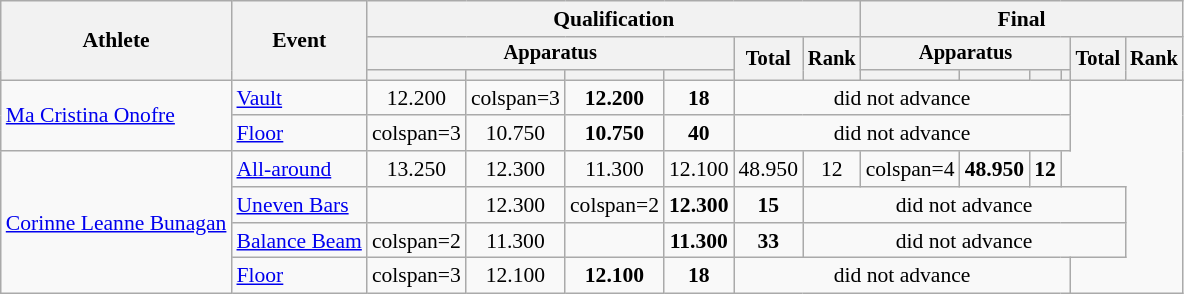<table class="wikitable" style="font-size:90%">
<tr>
<th rowspan=3>Athlete</th>
<th rowspan=3>Event</th>
<th colspan=6>Qualification</th>
<th colspan=6>Final</th>
</tr>
<tr style="font-size:95%">
<th colspan=4>Apparatus</th>
<th rowspan=2>Total</th>
<th rowspan=2>Rank</th>
<th colspan=4>Apparatus</th>
<th rowspan=2>Total</th>
<th rowspan=2>Rank</th>
</tr>
<tr style="font-size:95%">
<th></th>
<th></th>
<th></th>
<th></th>
<th></th>
<th></th>
<th></th>
<th></th>
</tr>
<tr align=center>
<td align=left rowspan=2><a href='#'>Ma Cristina Onofre</a></td>
<td align=left><a href='#'>Vault</a></td>
<td>12.200</td>
<td>colspan=3 </td>
<td><strong>12.200</strong></td>
<td><strong>18</strong></td>
<td colspan=6>did not advance</td>
</tr>
<tr align=center>
<td align=left><a href='#'>Floor</a></td>
<td>colspan=3 </td>
<td>10.750</td>
<td><strong>10.750</strong></td>
<td><strong>40</strong></td>
<td colspan=6>did not advance</td>
</tr>
<tr align=center>
<td align=left rowspan=5><a href='#'>Corinne Leanne Bunagan</a></td>
<td align=left><a href='#'>All-around</a></td>
<td>13.250</td>
<td>12.300</td>
<td>11.300</td>
<td>12.100</td>
<td>48.950</td>
<td>12</td>
<td>colspan=4 </td>
<td><strong>48.950</strong></td>
<td><strong>12</strong></td>
</tr>
<tr align=center>
<td align=left><a href='#'>Uneven Bars</a></td>
<td></td>
<td>12.300</td>
<td>colspan=2 </td>
<td><strong>12.300</strong></td>
<td><strong>15</strong></td>
<td colspan=6>did not advance</td>
</tr>
<tr align=center>
<td align=left><a href='#'>Balance Beam</a></td>
<td>colspan=2 </td>
<td>11.300</td>
<td></td>
<td><strong>11.300</strong></td>
<td><strong>33</strong></td>
<td colspan=6>did not advance</td>
</tr>
<tr align=center>
<td align=left><a href='#'>Floor</a></td>
<td>colspan=3 </td>
<td>12.100</td>
<td><strong>12.100</strong></td>
<td><strong>18</strong></td>
<td colspan=6>did not advance</td>
</tr>
</table>
